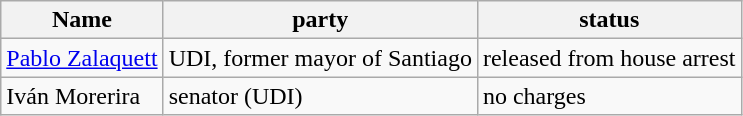<table class="wikitable">
<tr>
<th>Name</th>
<th>party</th>
<th>status</th>
</tr>
<tr>
<td><a href='#'>Pablo Zalaquett</a></td>
<td>UDI, former mayor of Santiago</td>
<td>released from house arrest</td>
</tr>
<tr>
<td>Iván Morerira</td>
<td>senator (UDI)</td>
<td>no charges</td>
</tr>
</table>
